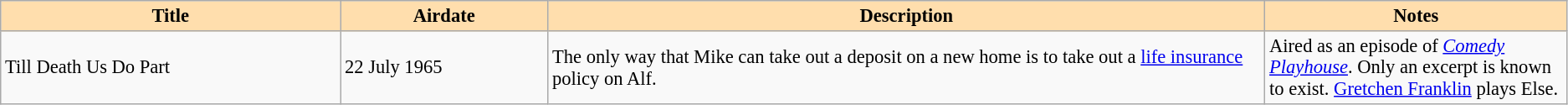<table class="wikitable" border=1 style="font-size: 94%">
<tr>
<th style="background:#ffdead" width=18%>Title</th>
<th style="background:#ffdead" width=11%>Airdate</th>
<th style="background:#ffdead" width=38%>Description</th>
<th style="background:#ffdead" width=16%>Notes</th>
</tr>
<tr>
<td>Till Death Us Do Part</td>
<td>22 July 1965</td>
<td>The only way that Mike can take out a deposit on a new home is to take out a <a href='#'>life insurance</a> policy on Alf.</td>
<td>Aired as an episode of <em><a href='#'>Comedy Playhouse</a></em>. Only an excerpt is known to exist. <a href='#'>Gretchen Franklin</a> plays Else.</td>
</tr>
</table>
